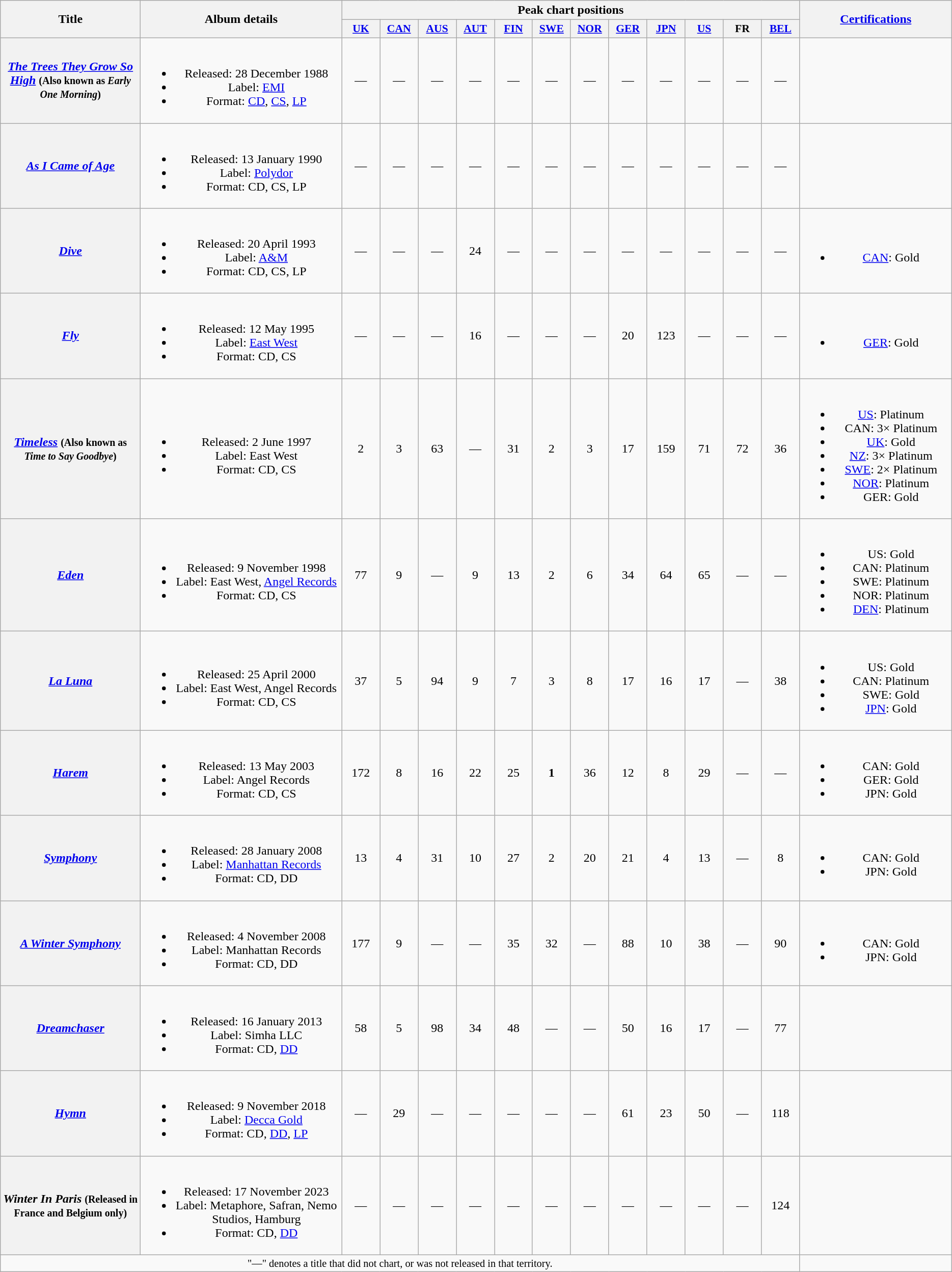<table class="wikitable plainrowheaders" style="text-align:center;" border="1">
<tr>
<th scope="col" rowspan="2" style="width:11em;">Title</th>
<th scope="col" rowspan="2" style="width:16em;">Album details</th>
<th scope="col" colspan="12">Peak chart positions</th>
<th scope="col" rowspan="2" style="width:12em;"><a href='#'>Certifications</a></th>
</tr>
<tr>
<th scope="col" style="width:3em;font-size:90%;"><a href='#'>UK</a><br></th>
<th scope="col" style="width:3em;font-size:90%;"><a href='#'>CAN</a><br></th>
<th scope="col" style="width:3em;font-size:90%;"><a href='#'>AUS</a><br></th>
<th scope="col" style="width:3em;font-size:90%;"><a href='#'>AUT</a><br></th>
<th scope="col" style="width:3em;font-size:90%;"><a href='#'>FIN</a><br></th>
<th scope="col" style="width:3em;font-size:90%;"><a href='#'>SWE</a><br></th>
<th scope="col" style="width:3em;font-size:90%;"><a href='#'>NOR</a><br></th>
<th scope="col" style="width:3em;font-size:90%;"><a href='#'>GER</a><br></th>
<th scope="col" style="width:3em;font-size:90%;"><a href='#'>JPN</a><br></th>
<th scope="col" style="width:3em;font-size:90%;"><a href='#'>US</a><br></th>
<th scope="col" style="width:3em;font-size:90%;">FR<br></th>
<th scope="col" style="width:3em;font-size:90%;"><a href='#'>BEL</a><br></th>
</tr>
<tr>
<th scope="row"><em><a href='#'>The Trees They Grow So High</a></em> <small>(Also known as <em>Early One Morning</em>)</small></th>
<td><br><ul><li>Released: 28 December 1988</li><li>Label: <a href='#'>EMI</a></li><li>Format: <a href='#'>CD</a>, <a href='#'>CS</a>, <a href='#'>LP</a></li></ul></td>
<td>—</td>
<td>—</td>
<td>—</td>
<td>—</td>
<td>—</td>
<td>—</td>
<td>—</td>
<td>—</td>
<td>—</td>
<td>—</td>
<td>—</td>
<td>—</td>
<td></td>
</tr>
<tr>
<th scope="row"><em><a href='#'>As I Came of Age</a></em></th>
<td><br><ul><li>Released: 13 January 1990</li><li>Label: <a href='#'>Polydor</a></li><li>Format: CD, CS, LP</li></ul></td>
<td>—</td>
<td>—</td>
<td>—</td>
<td>—</td>
<td>—</td>
<td>—</td>
<td>—</td>
<td>—</td>
<td>—</td>
<td>—</td>
<td>—</td>
<td>—</td>
<td></td>
</tr>
<tr>
<th scope="row"><em><a href='#'>Dive</a></em></th>
<td><br><ul><li>Released: 20 April 1993</li><li>Label: <a href='#'>A&M</a></li><li>Format: CD, CS, LP</li></ul></td>
<td>—</td>
<td>—</td>
<td>—</td>
<td>24</td>
<td>—</td>
<td>—</td>
<td>—</td>
<td>—</td>
<td>—</td>
<td>—</td>
<td>—</td>
<td>—</td>
<td><br><ul><li><a href='#'>CAN</a>: Gold</li></ul></td>
</tr>
<tr>
<th scope="row"><em><a href='#'>Fly</a></em></th>
<td><br><ul><li>Released: 12 May 1995</li><li>Label: <a href='#'>East West</a></li><li>Format: CD, CS</li></ul></td>
<td>—</td>
<td>—</td>
<td>—</td>
<td>16</td>
<td>—</td>
<td>—</td>
<td>—</td>
<td>20</td>
<td>123</td>
<td>—</td>
<td>—</td>
<td>—</td>
<td><br><ul><li><a href='#'>GER</a>:  Gold</li></ul></td>
</tr>
<tr>
<th scope="row"><em><a href='#'>Timeless</a></em> <small>(Also known as <em>Time to Say Goodbye</em>)</small></th>
<td><br><ul><li>Released: 2 June 1997</li><li>Label: East West</li><li>Format: CD, CS</li></ul></td>
<td>2</td>
<td>3</td>
<td>63</td>
<td>—</td>
<td>31</td>
<td>2</td>
<td>3</td>
<td>17</td>
<td>159</td>
<td>71</td>
<td>72</td>
<td>36</td>
<td><br><ul><li><a href='#'>US</a>: Platinum</li><li>CAN: 3× Platinum</li><li><a href='#'>UK</a>: Gold</li><li><a href='#'>NZ</a>: 3× Platinum</li><li><a href='#'>SWE</a>: 2× Platinum</li><li><a href='#'>NOR</a>: Platinum</li><li>GER: Gold</li></ul></td>
</tr>
<tr>
<th scope="row"><em><a href='#'>Eden</a></em></th>
<td><br><ul><li>Released: 9 November 1998</li><li>Label: East West, <a href='#'>Angel Records</a></li><li>Format: CD, CS</li></ul></td>
<td>77</td>
<td>9</td>
<td>—</td>
<td>9</td>
<td>13</td>
<td>2</td>
<td>6</td>
<td>34</td>
<td>64</td>
<td>65</td>
<td>—</td>
<td>—</td>
<td><br><ul><li>US: Gold</li><li>CAN: Platinum</li><li>SWE: Platinum</li><li>NOR: Platinum</li><li><a href='#'>DEN</a>: Platinum</li></ul></td>
</tr>
<tr>
<th scope="row"><em><a href='#'>La Luna</a></em></th>
<td><br><ul><li>Released: 25 April 2000</li><li>Label: East West, Angel Records</li><li>Format: CD, CS</li></ul></td>
<td>37</td>
<td>5</td>
<td>94</td>
<td>9</td>
<td>7</td>
<td>3</td>
<td>8</td>
<td>17</td>
<td>16</td>
<td>17</td>
<td>—</td>
<td>38</td>
<td><br><ul><li>US: Gold</li><li>CAN: Platinum</li><li>SWE: Gold</li><li><a href='#'>JPN</a>: Gold</li></ul></td>
</tr>
<tr>
<th scope="row"><em><a href='#'>Harem</a></em></th>
<td><br><ul><li>Released: 13 May 2003</li><li>Label: Angel Records</li><li>Format: CD, CS</li></ul></td>
<td>172</td>
<td>8</td>
<td>16</td>
<td>22</td>
<td>25</td>
<td><strong>1</strong></td>
<td>36</td>
<td>12</td>
<td>8</td>
<td>29</td>
<td>—</td>
<td>—</td>
<td><br><ul><li>CAN: Gold</li><li>GER: Gold</li><li>JPN: Gold</li></ul></td>
</tr>
<tr>
<th scope="row"><em><a href='#'>Symphony</a></em></th>
<td><br><ul><li>Released: 28 January 2008</li><li>Label: <a href='#'>Manhattan Records</a></li><li>Format: CD, DD</li></ul></td>
<td>13</td>
<td>4</td>
<td>31</td>
<td>10</td>
<td>27</td>
<td>2</td>
<td>20</td>
<td>21</td>
<td>4</td>
<td>13</td>
<td>—</td>
<td>8</td>
<td><br><ul><li>CAN: Gold</li><li>JPN: Gold</li></ul></td>
</tr>
<tr>
<th scope="row"><em><a href='#'>A Winter Symphony</a></em></th>
<td><br><ul><li>Released: 4 November 2008</li><li>Label: Manhattan Records</li><li>Format: CD, DD</li></ul></td>
<td>177</td>
<td>9</td>
<td>—</td>
<td>—</td>
<td>35</td>
<td>32</td>
<td>—</td>
<td>88</td>
<td>10</td>
<td>38</td>
<td>—</td>
<td>90</td>
<td><br><ul><li>CAN: Gold</li><li>JPN: Gold</li></ul></td>
</tr>
<tr>
<th scope="row"><em><a href='#'>Dreamchaser</a></em></th>
<td><br><ul><li>Released: 16 January 2013</li><li>Label: Simha LLC</li><li>Format: CD, <a href='#'>DD</a></li></ul></td>
<td>58</td>
<td>5</td>
<td>98</td>
<td>34</td>
<td>48</td>
<td>—</td>
<td>—</td>
<td>50</td>
<td>16</td>
<td>17</td>
<td>—</td>
<td>77</td>
<td></td>
</tr>
<tr>
<th scope="row"><em><a href='#'>Hymn</a></em></th>
<td><br><ul><li>Released: 9 November 2018</li><li>Label: <a href='#'>Decca Gold</a></li><li>Format: CD, <a href='#'>DD</a>, <a href='#'>LP</a></li></ul></td>
<td>—</td>
<td>29<br></td>
<td>—</td>
<td>—</td>
<td>—</td>
<td>—</td>
<td>—</td>
<td>61</td>
<td>23</td>
<td>50</td>
<td>—</td>
<td>118</td>
<td></td>
</tr>
<tr>
<th scope="row"><em>Winter In Paris</em> <small>(Released in France and Belgium only)</small></th>
<td><br><ul><li>Released: 17 November 2023</li><li>Label: Metaphore, Safran, Nemo Studios, Hamburg</li><li>Format: CD, <a href='#'>DD</a></li></ul></td>
<td>—</td>
<td>—</td>
<td>—</td>
<td>—</td>
<td>—</td>
<td>—</td>
<td>—</td>
<td>—</td>
<td>—</td>
<td>—</td>
<td>—</td>
<td>124</td>
<td></td>
</tr>
<tr>
<td colspan="14" style="font-size:85%">"—" denotes a title that did not chart, or was not released in that territory.</td>
</tr>
</table>
